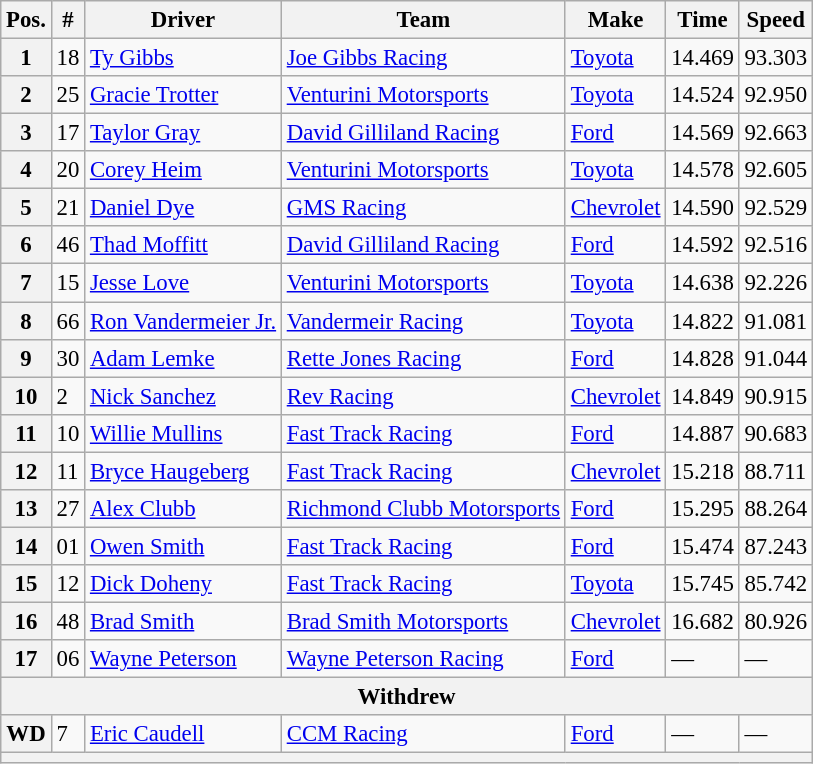<table class="wikitable" style="font-size:95%">
<tr>
<th>Pos.</th>
<th>#</th>
<th>Driver</th>
<th>Team</th>
<th>Make</th>
<th>Time</th>
<th>Speed</th>
</tr>
<tr>
<th>1</th>
<td>18</td>
<td><a href='#'>Ty Gibbs</a></td>
<td><a href='#'>Joe Gibbs Racing</a></td>
<td><a href='#'>Toyota</a></td>
<td>14.469</td>
<td>93.303</td>
</tr>
<tr>
<th>2</th>
<td>25</td>
<td><a href='#'>Gracie Trotter</a></td>
<td><a href='#'>Venturini Motorsports</a></td>
<td><a href='#'>Toyota</a></td>
<td>14.524</td>
<td>92.950</td>
</tr>
<tr>
<th>3</th>
<td>17</td>
<td><a href='#'>Taylor Gray</a></td>
<td><a href='#'>David Gilliland Racing</a></td>
<td><a href='#'>Ford</a></td>
<td>14.569</td>
<td>92.663</td>
</tr>
<tr>
<th>4</th>
<td>20</td>
<td><a href='#'>Corey Heim</a></td>
<td><a href='#'>Venturini Motorsports</a></td>
<td><a href='#'>Toyota</a></td>
<td>14.578</td>
<td>92.605</td>
</tr>
<tr>
<th>5</th>
<td>21</td>
<td><a href='#'>Daniel Dye</a></td>
<td><a href='#'>GMS Racing</a></td>
<td><a href='#'>Chevrolet</a></td>
<td>14.590</td>
<td>92.529</td>
</tr>
<tr>
<th>6</th>
<td>46</td>
<td><a href='#'>Thad Moffitt</a></td>
<td><a href='#'>David Gilliland Racing</a></td>
<td><a href='#'>Ford</a></td>
<td>14.592</td>
<td>92.516</td>
</tr>
<tr>
<th>7</th>
<td>15</td>
<td><a href='#'>Jesse Love</a></td>
<td><a href='#'>Venturini Motorsports</a></td>
<td><a href='#'>Toyota</a></td>
<td>14.638</td>
<td>92.226</td>
</tr>
<tr>
<th>8</th>
<td>66</td>
<td><a href='#'>Ron Vandermeier Jr.</a></td>
<td><a href='#'>Vandermeir Racing</a></td>
<td><a href='#'>Toyota</a></td>
<td>14.822</td>
<td>91.081</td>
</tr>
<tr>
<th>9</th>
<td>30</td>
<td><a href='#'>Adam Lemke</a></td>
<td><a href='#'>Rette Jones Racing</a></td>
<td><a href='#'>Ford</a></td>
<td>14.828</td>
<td>91.044</td>
</tr>
<tr>
<th>10</th>
<td>2</td>
<td><a href='#'>Nick Sanchez</a></td>
<td><a href='#'>Rev Racing</a></td>
<td><a href='#'>Chevrolet</a></td>
<td>14.849</td>
<td>90.915</td>
</tr>
<tr>
<th>11</th>
<td>10</td>
<td><a href='#'>Willie Mullins</a></td>
<td><a href='#'>Fast Track Racing</a></td>
<td><a href='#'>Ford</a></td>
<td>14.887</td>
<td>90.683</td>
</tr>
<tr>
<th>12</th>
<td>11</td>
<td><a href='#'>Bryce Haugeberg</a></td>
<td><a href='#'>Fast Track Racing</a></td>
<td><a href='#'>Chevrolet</a></td>
<td>15.218</td>
<td>88.711</td>
</tr>
<tr>
<th>13</th>
<td>27</td>
<td><a href='#'>Alex Clubb</a></td>
<td><a href='#'>Richmond Clubb Motorsports</a></td>
<td><a href='#'>Ford</a></td>
<td>15.295</td>
<td>88.264</td>
</tr>
<tr>
<th>14</th>
<td>01</td>
<td><a href='#'>Owen Smith</a></td>
<td><a href='#'>Fast Track Racing</a></td>
<td><a href='#'>Ford</a></td>
<td>15.474</td>
<td>87.243</td>
</tr>
<tr>
<th>15</th>
<td>12</td>
<td><a href='#'>Dick Doheny</a></td>
<td><a href='#'>Fast Track Racing</a></td>
<td><a href='#'>Toyota</a></td>
<td>15.745</td>
<td>85.742</td>
</tr>
<tr>
<th>16</th>
<td>48</td>
<td><a href='#'>Brad Smith</a></td>
<td><a href='#'>Brad Smith Motorsports</a></td>
<td><a href='#'>Chevrolet</a></td>
<td>16.682</td>
<td>80.926</td>
</tr>
<tr>
<th>17</th>
<td>06</td>
<td><a href='#'>Wayne Peterson</a></td>
<td><a href='#'>Wayne Peterson Racing</a></td>
<td><a href='#'>Ford</a></td>
<td>—</td>
<td>—</td>
</tr>
<tr>
<th colspan="7">Withdrew</th>
</tr>
<tr>
<th>WD</th>
<td>7</td>
<td><a href='#'>Eric Caudell</a></td>
<td><a href='#'>CCM Racing</a></td>
<td><a href='#'>Ford</a></td>
<td>—</td>
<td>—</td>
</tr>
<tr>
<th colspan="7"></th>
</tr>
</table>
